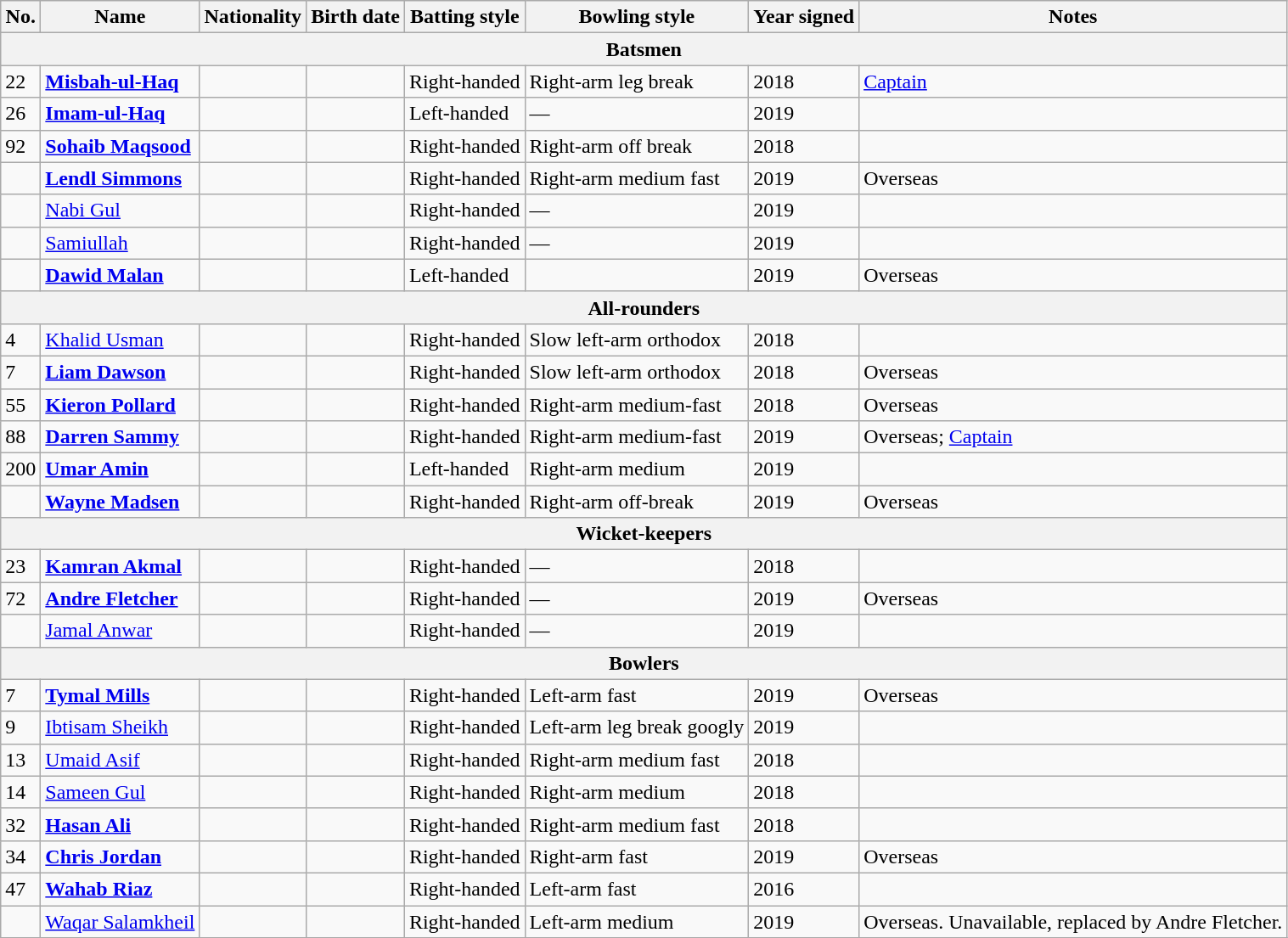<table class="wikitable">
<tr>
<th>No.</th>
<th>Name</th>
<th>Nationality</th>
<th>Birth date</th>
<th>Batting style</th>
<th>Bowling style</th>
<th>Year signed</th>
<th>Notes</th>
</tr>
<tr>
<th colspan="8">Batsmen</th>
</tr>
<tr>
<td>22</td>
<td><strong><a href='#'>Misbah-ul-Haq</a></strong></td>
<td></td>
<td></td>
<td>Right-handed</td>
<td>Right-arm leg break</td>
<td>2018</td>
<td><a href='#'>Captain</a></td>
</tr>
<tr>
<td>26</td>
<td><strong><a href='#'>Imam-ul-Haq</a></strong></td>
<td></td>
<td></td>
<td>Left-handed</td>
<td>—</td>
<td>2019</td>
<td></td>
</tr>
<tr>
<td>92</td>
<td><strong><a href='#'>Sohaib Maqsood</a></strong></td>
<td></td>
<td></td>
<td>Right-handed</td>
<td>Right-arm off break</td>
<td>2018</td>
<td></td>
</tr>
<tr>
<td></td>
<td><strong><a href='#'>Lendl Simmons</a></strong></td>
<td></td>
<td></td>
<td>Right-handed</td>
<td>Right-arm medium fast</td>
<td>2019</td>
<td>Overseas</td>
</tr>
<tr>
<td></td>
<td><a href='#'>Nabi Gul</a></td>
<td></td>
<td></td>
<td>Right-handed</td>
<td>—</td>
<td>2019</td>
<td></td>
</tr>
<tr>
<td></td>
<td><a href='#'>Samiullah</a></td>
<td></td>
<td></td>
<td>Right-handed</td>
<td>—</td>
<td>2019</td>
<td></td>
</tr>
<tr>
<td></td>
<td><strong><a href='#'>Dawid Malan</a></strong></td>
<td></td>
<td></td>
<td>Left-handed</td>
<td></td>
<td>2019</td>
<td>Overseas</td>
</tr>
<tr>
<th colspan="8">All-rounders</th>
</tr>
<tr>
<td>4</td>
<td><a href='#'>Khalid Usman</a></td>
<td></td>
<td></td>
<td>Right-handed</td>
<td>Slow left-arm orthodox</td>
<td>2018</td>
<td></td>
</tr>
<tr>
<td>7</td>
<td><strong><a href='#'>Liam Dawson</a></strong></td>
<td></td>
<td></td>
<td>Right-handed</td>
<td>Slow left-arm orthodox</td>
<td>2018</td>
<td>Overseas</td>
</tr>
<tr>
<td>55</td>
<td><strong><a href='#'>Kieron Pollard</a></strong></td>
<td></td>
<td></td>
<td>Right-handed</td>
<td>Right-arm medium-fast</td>
<td>2018</td>
<td>Overseas</td>
</tr>
<tr>
<td>88</td>
<td><strong><a href='#'>Darren Sammy</a></strong></td>
<td></td>
<td></td>
<td>Right-handed</td>
<td>Right-arm medium-fast</td>
<td>2019</td>
<td>Overseas; <a href='#'>Captain</a></td>
</tr>
<tr>
<td>200</td>
<td><strong><a href='#'>Umar Amin</a></strong></td>
<td></td>
<td></td>
<td>Left-handed</td>
<td>Right-arm medium</td>
<td>2019</td>
<td></td>
</tr>
<tr>
<td></td>
<td><strong><a href='#'>Wayne Madsen</a></strong></td>
<td></td>
<td></td>
<td>Right-handed</td>
<td>Right-arm off-break</td>
<td>2019</td>
<td>Overseas</td>
</tr>
<tr>
<th colspan="8">Wicket-keepers</th>
</tr>
<tr>
<td>23</td>
<td><strong><a href='#'>Kamran Akmal</a></strong></td>
<td></td>
<td></td>
<td>Right-handed</td>
<td>—</td>
<td>2018</td>
<td></td>
</tr>
<tr>
<td>72</td>
<td><strong><a href='#'>Andre Fletcher</a></strong></td>
<td></td>
<td></td>
<td>Right-handed</td>
<td>—</td>
<td>2019</td>
<td>Overseas</td>
</tr>
<tr>
<td></td>
<td><a href='#'>Jamal Anwar</a></td>
<td></td>
<td></td>
<td>Right-handed</td>
<td>—</td>
<td>2019</td>
<td></td>
</tr>
<tr>
<th colspan="8">Bowlers</th>
</tr>
<tr>
<td>7</td>
<td><strong><a href='#'>Tymal Mills</a></strong></td>
<td></td>
<td></td>
<td>Right-handed</td>
<td>Left-arm fast</td>
<td>2019</td>
<td>Overseas</td>
</tr>
<tr>
<td>9</td>
<td><a href='#'>Ibtisam Sheikh</a></td>
<td></td>
<td></td>
<td>Right-handed</td>
<td>Left-arm leg break googly</td>
<td>2019</td>
<td></td>
</tr>
<tr>
<td>13</td>
<td><a href='#'>Umaid Asif</a></td>
<td></td>
<td></td>
<td>Right-handed</td>
<td>Right-arm medium fast</td>
<td>2018</td>
<td></td>
</tr>
<tr>
<td>14</td>
<td><a href='#'>Sameen Gul</a></td>
<td></td>
<td></td>
<td>Right-handed</td>
<td>Right-arm medium</td>
<td>2018</td>
<td></td>
</tr>
<tr>
<td>32</td>
<td><strong><a href='#'>Hasan Ali</a></strong></td>
<td></td>
<td></td>
<td>Right-handed</td>
<td>Right-arm medium fast</td>
<td>2018</td>
<td></td>
</tr>
<tr>
<td>34</td>
<td><strong><a href='#'>Chris Jordan</a></strong></td>
<td></td>
<td></td>
<td>Right-handed</td>
<td>Right-arm fast</td>
<td>2019</td>
<td>Overseas</td>
</tr>
<tr>
<td>47</td>
<td><strong><a href='#'>Wahab Riaz</a></strong></td>
<td></td>
<td></td>
<td>Right-handed</td>
<td>Left-arm fast</td>
<td>2016</td>
<td></td>
</tr>
<tr>
<td></td>
<td><a href='#'>Waqar Salamkheil</a></td>
<td></td>
<td></td>
<td>Right-handed</td>
<td>Left-arm medium</td>
<td>2019</td>
<td>Overseas. Unavailable, replaced by Andre Fletcher.</td>
</tr>
<tr>
</tr>
</table>
